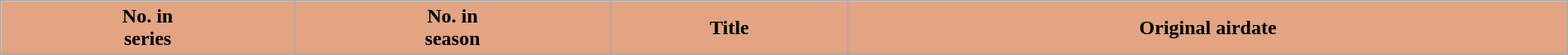<table class="wikitable plainrowheaders" style="width:100%; margin:auto; background:#FFFFFF;">
<tr>
<th style="background-color: #e2a482; color:#000; text-align: center;">No. in<br>series</th>
<th style="background-color: #e2a482; color:#000; text-align: center;">No. in<br>season</th>
<th style="background-color: #e2a482; color:#000; text-align: center;">Title</th>
<th style="background-color: #e2a482; color:#000; text-align: center;">Original airdate<br>





















</th>
</tr>
</table>
